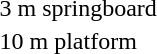<table>
<tr>
<td>3 m springboard<br></td>
<td></td>
<td></td>
<td></td>
</tr>
<tr>
<td>10 m platform<br></td>
<td></td>
<td></td>
<td></td>
</tr>
</table>
